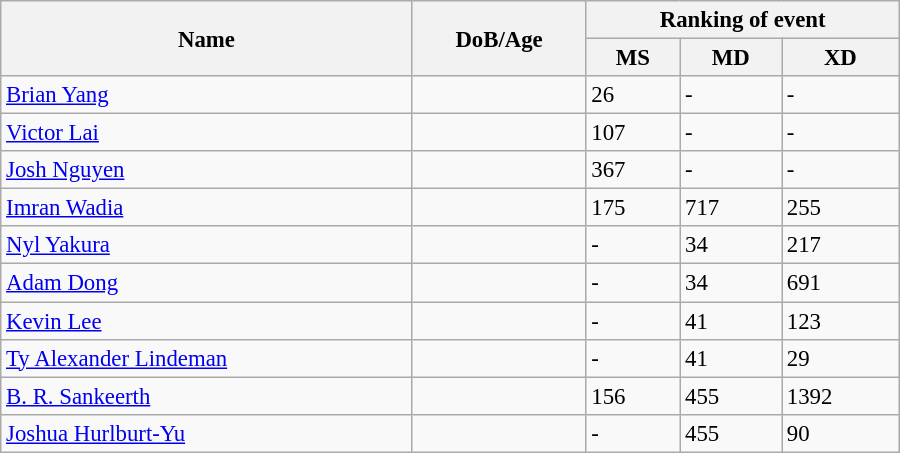<table class="wikitable" style="width:600px; font-size:95%;">
<tr>
<th rowspan="2" align="left">Name</th>
<th rowspan="2" align="left">DoB/Age</th>
<th colspan="3" align="center">Ranking of event</th>
</tr>
<tr>
<th align="center">MS</th>
<th>MD</th>
<th align="center">XD</th>
</tr>
<tr>
<td><a href='#'>Brian Yang</a></td>
<td></td>
<td>26</td>
<td>-</td>
<td>-</td>
</tr>
<tr>
<td><a href='#'>Victor Lai</a></td>
<td></td>
<td>107</td>
<td>-</td>
<td>-</td>
</tr>
<tr>
<td><a href='#'>Josh Nguyen</a></td>
<td></td>
<td>367</td>
<td>-</td>
<td>-</td>
</tr>
<tr>
<td><a href='#'>Imran Wadia</a></td>
<td></td>
<td>175</td>
<td>717</td>
<td>255</td>
</tr>
<tr>
<td><a href='#'>Nyl Yakura</a></td>
<td></td>
<td>-</td>
<td>34</td>
<td>217</td>
</tr>
<tr>
<td><a href='#'>Adam Dong</a></td>
<td></td>
<td>-</td>
<td>34</td>
<td>691</td>
</tr>
<tr>
<td><a href='#'>Kevin Lee</a></td>
<td></td>
<td>-</td>
<td>41</td>
<td>123</td>
</tr>
<tr>
<td><a href='#'>Ty Alexander Lindeman</a></td>
<td></td>
<td>-</td>
<td>41</td>
<td>29</td>
</tr>
<tr>
<td><a href='#'>B. R. Sankeerth</a></td>
<td></td>
<td>156</td>
<td>455</td>
<td>1392</td>
</tr>
<tr>
<td><a href='#'>Joshua Hurlburt-Yu</a></td>
<td></td>
<td>-</td>
<td>455</td>
<td>90</td>
</tr>
</table>
